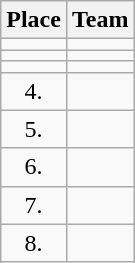<table class="wikitable">
<tr>
<th>Place</th>
<th>Team</th>
</tr>
<tr>
<td align="center"></td>
<td></td>
</tr>
<tr>
<td align="center"></td>
<td></td>
</tr>
<tr>
<td align="center"></td>
<td></td>
</tr>
<tr>
<td align="center">4.</td>
<td></td>
</tr>
<tr>
<td align="center">5.</td>
<td></td>
</tr>
<tr>
<td align="center">6.</td>
<td></td>
</tr>
<tr>
<td align="center">7.</td>
<td></td>
</tr>
<tr>
<td align="center">8.</td>
<td></td>
</tr>
</table>
